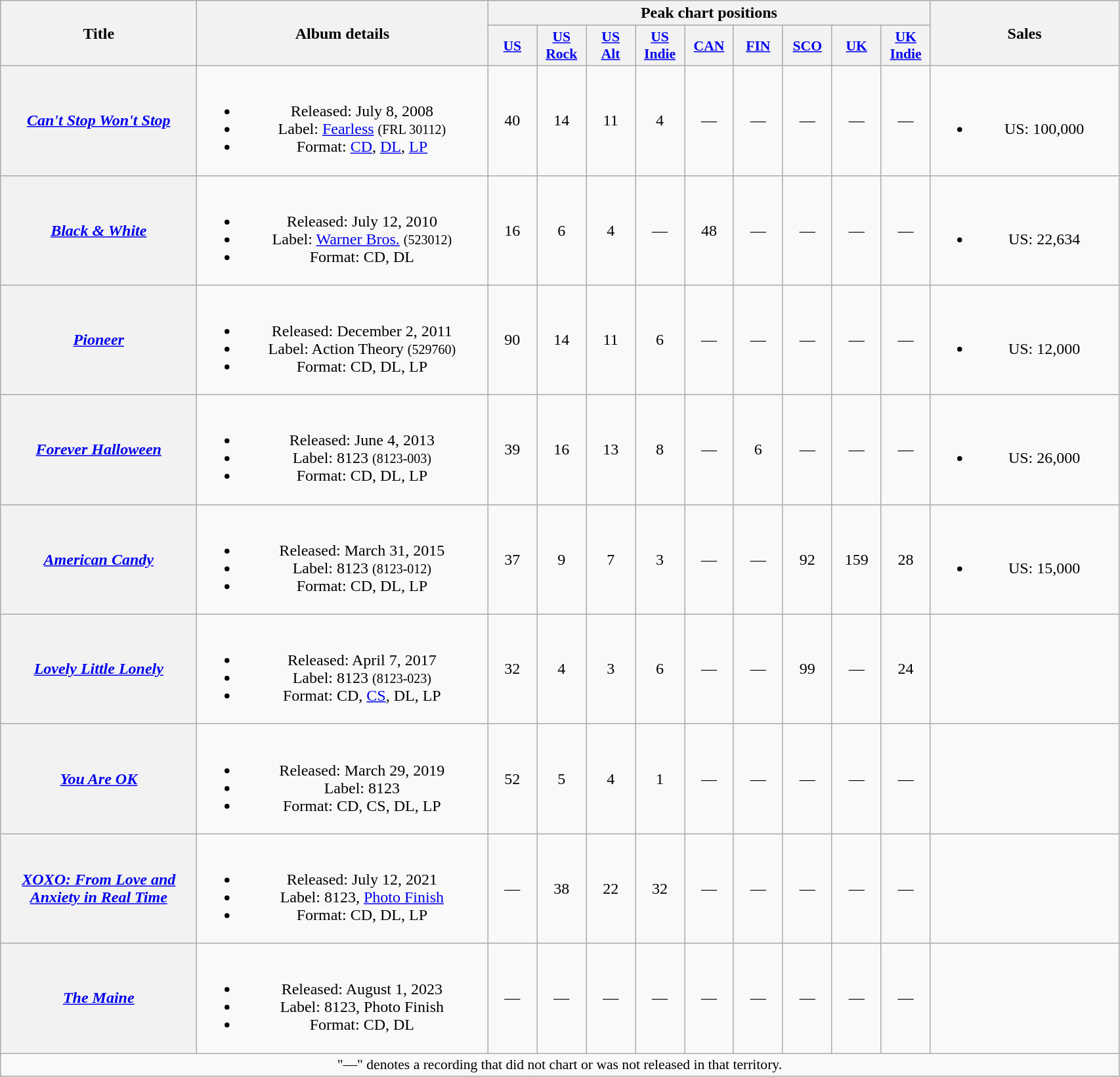<table class="wikitable plainrowheaders" style="text-align:center;">
<tr>
<th scope="col" rowspan="2" style="width:12em;">Title</th>
<th scope="col" rowspan="2" style="width:18em;">Album details</th>
<th scope="col" colspan="9">Peak chart positions</th>
<th scope="col" rowspan="2" style="width:11.5em;">Sales</th>
</tr>
<tr>
<th scope="col" style="width:3em;font-size:90%;"><a href='#'>US</a><br></th>
<th scope="col" style="width:3em;font-size:90%;"><a href='#'>US<br>Rock</a><br></th>
<th scope="col" style="width:3em;font-size:90%;"><a href='#'>US<br>Alt</a><br></th>
<th scope="col" style="width:3em;font-size:90%;"><a href='#'>US Indie</a><br></th>
<th scope="col" style="width:3em;font-size:90%;"><a href='#'>CAN</a><br></th>
<th scope="col" style="width:3em;font-size:90%;"><a href='#'>FIN</a><br></th>
<th scope="col" style="width:3em;font-size:90%;"><a href='#'>SCO</a><br></th>
<th scope="col" style="width:3em;font-size:90%;"><a href='#'>UK</a><br></th>
<th scope="col" style="width:3em;font-size:90%;"><a href='#'>UK Indie</a><br></th>
</tr>
<tr>
<th scope="row"><em><a href='#'>Can't Stop Won't Stop</a></em></th>
<td><br><ul><li>Released: July 8, 2008</li><li>Label: <a href='#'>Fearless</a> <small>(FRL 30112)</small></li><li>Format: <a href='#'>CD</a>, <a href='#'>DL</a>, <a href='#'>LP</a></li></ul></td>
<td>40</td>
<td>14</td>
<td>11</td>
<td>4</td>
<td>—</td>
<td>—</td>
<td>—</td>
<td>—</td>
<td>—</td>
<td><br><ul><li>US: 100,000</li></ul></td>
</tr>
<tr>
<th scope="row"><em><a href='#'>Black & White</a></em></th>
<td><br><ul><li>Released: July 12, 2010</li><li>Label: <a href='#'>Warner Bros.</a> <small>(523012)</small></li><li>Format: CD, DL</li></ul></td>
<td>16</td>
<td>6</td>
<td>4</td>
<td>—</td>
<td>48</td>
<td>—</td>
<td>—</td>
<td>—</td>
<td>—</td>
<td><br><ul><li>US: 22,634</li></ul></td>
</tr>
<tr>
<th scope="row"><em><a href='#'>Pioneer</a></em></th>
<td><br><ul><li>Released: December 2, 2011</li><li>Label: Action Theory <small>(529760)</small></li><li>Format: CD, DL, LP</li></ul></td>
<td>90</td>
<td>14</td>
<td>11</td>
<td>6</td>
<td>—</td>
<td>—</td>
<td>—</td>
<td>—</td>
<td>—</td>
<td><br><ul><li>US: 12,000</li></ul></td>
</tr>
<tr>
<th scope="row"><em><a href='#'>Forever Halloween</a></em></th>
<td><br><ul><li>Released: June 4, 2013</li><li>Label: 8123 <small>(8123-003)</small></li><li>Format: CD, DL, LP</li></ul></td>
<td>39</td>
<td>16</td>
<td>13</td>
<td>8</td>
<td>—</td>
<td>6</td>
<td>—</td>
<td>—</td>
<td>—</td>
<td><br><ul><li>US: 26,000</li></ul></td>
</tr>
<tr>
<th scope="row"><em><a href='#'>American Candy</a></em></th>
<td><br><ul><li>Released: March 31, 2015</li><li>Label: 8123 <small>(8123-012)</small></li><li>Format: CD, DL, LP</li></ul></td>
<td>37</td>
<td>9</td>
<td>7</td>
<td>3</td>
<td>—</td>
<td>—</td>
<td>92</td>
<td>159</td>
<td>28</td>
<td><br><ul><li>US: 15,000</li></ul></td>
</tr>
<tr>
<th scope="row"><em><a href='#'>Lovely Little Lonely</a></em></th>
<td><br><ul><li>Released: April 7, 2017</li><li>Label: 8123 <small>(8123-023)</small></li><li>Format: CD, <a href='#'>CS</a>, DL, LP</li></ul></td>
<td>32</td>
<td>4</td>
<td>3</td>
<td>6</td>
<td>—</td>
<td>—</td>
<td>99</td>
<td>—</td>
<td>24</td>
<td></td>
</tr>
<tr>
<th scope="row"><em><a href='#'>You Are OK</a></em></th>
<td><br><ul><li>Released: March 29, 2019</li><li>Label: 8123</li><li>Format: CD, CS, DL, LP</li></ul></td>
<td>52</td>
<td>5</td>
<td>4</td>
<td>1</td>
<td>—</td>
<td>—</td>
<td>—</td>
<td>—</td>
<td>—</td>
<td></td>
</tr>
<tr>
<th scope="row"><em><a href='#'>XOXO: From Love and Anxiety in Real Time</a></em></th>
<td><br><ul><li>Released: July 12, 2021</li><li>Label: 8123, <a href='#'>Photo Finish</a></li><li>Format: CD, DL, LP</li></ul></td>
<td>—</td>
<td>38</td>
<td>22</td>
<td>32</td>
<td>—</td>
<td>—</td>
<td>—</td>
<td>—</td>
<td>—</td>
<td></td>
</tr>
<tr>
<th scope="row"><em><a href='#'>The Maine</a></em></th>
<td><br><ul><li>Released: August 1, 2023</li><li>Label: 8123, Photo Finish</li><li>Format: CD, DL</li></ul></td>
<td>—</td>
<td>—</td>
<td>—</td>
<td>—</td>
<td>—</td>
<td>—</td>
<td>—</td>
<td>—</td>
<td>—</td>
<td></td>
</tr>
<tr>
<td colspan="12" style="font-size:90%">"—" denotes a recording that did not chart or was not released in that territory.</td>
</tr>
</table>
